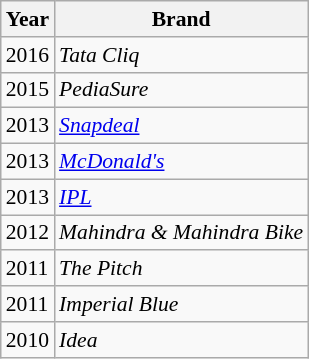<table class="wikitable" style="font-size: 90%;">
<tr>
<th>Year</th>
<th>Brand</th>
</tr>
<tr>
<td>2016</td>
<td><em>Tata Cliq</em></td>
</tr>
<tr>
<td>2015</td>
<td><em>PediaSure</em></td>
</tr>
<tr>
<td>2013</td>
<td><em><a href='#'>Snapdeal</a></em></td>
</tr>
<tr>
<td>2013</td>
<td><em><a href='#'>McDonald's</a></em></td>
</tr>
<tr>
<td>2013</td>
<td><em><a href='#'>IPL</a></em></td>
</tr>
<tr>
<td>2012</td>
<td><em>Mahindra & Mahindra Bike</em></td>
</tr>
<tr>
<td>2011</td>
<td><em>The Pitch</em></td>
</tr>
<tr>
<td>2011</td>
<td><em>Imperial Blue</em></td>
</tr>
<tr>
<td>2010</td>
<td><em>Idea</em></td>
</tr>
</table>
